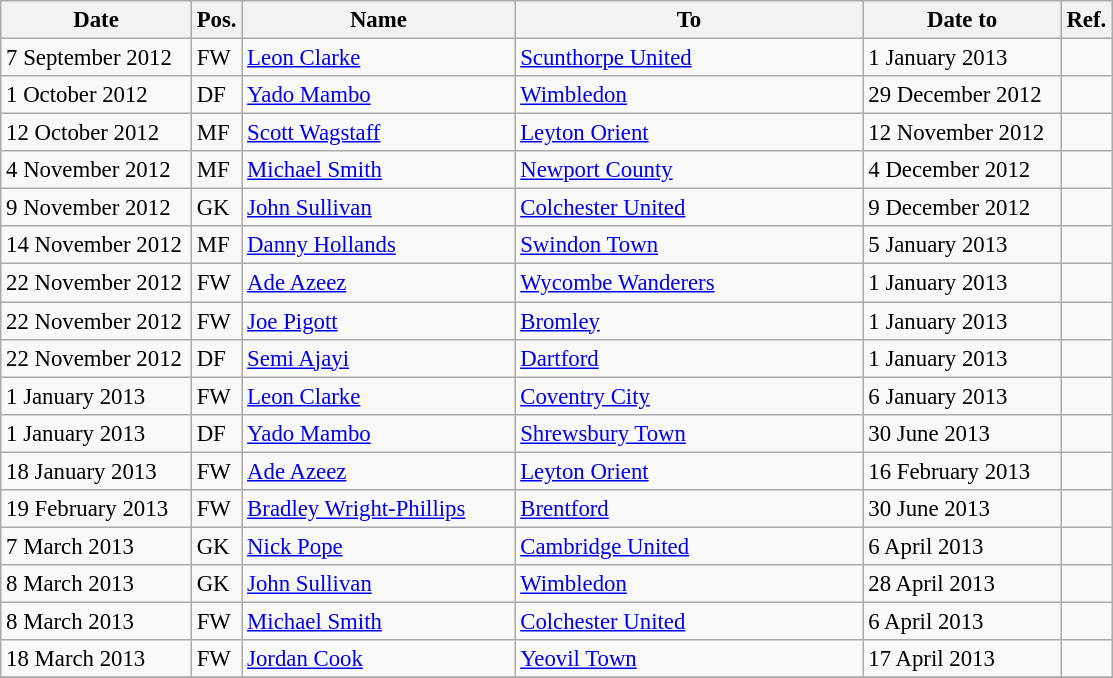<table class="wikitable" style="font-size:95%;">
<tr>
<th style="width:120px;">Date</th>
<th style="width:25px;">Pos.</th>
<th style="width:175px;">Name</th>
<th style="width:225px;">To</th>
<th style="width:125px;">Date to</th>
<th style="width:25px;">Ref.</th>
</tr>
<tr>
<td>7 September 2012</td>
<td>FW</td>
<td> <a href='#'>Leon Clarke</a></td>
<td> <a href='#'>Scunthorpe United</a></td>
<td>1 January 2013</td>
<td></td>
</tr>
<tr>
<td>1 October 2012</td>
<td>DF</td>
<td> <a href='#'>Yado Mambo</a></td>
<td> <a href='#'>Wimbledon</a></td>
<td>29 December 2012</td>
<td></td>
</tr>
<tr>
<td>12 October 2012</td>
<td>MF</td>
<td> <a href='#'>Scott Wagstaff</a></td>
<td> <a href='#'>Leyton Orient</a></td>
<td>12 November 2012</td>
<td></td>
</tr>
<tr>
<td>4 November 2012</td>
<td>MF</td>
<td> <a href='#'>Michael Smith</a></td>
<td> <a href='#'>Newport County</a></td>
<td>4 December 2012</td>
<td></td>
</tr>
<tr>
<td>9 November 2012</td>
<td>GK</td>
<td> <a href='#'>John Sullivan</a></td>
<td> <a href='#'>Colchester United</a></td>
<td>9 December 2012</td>
<td></td>
</tr>
<tr>
<td>14 November 2012</td>
<td>MF</td>
<td> <a href='#'>Danny Hollands</a></td>
<td> <a href='#'>Swindon Town</a></td>
<td>5 January 2013</td>
<td></td>
</tr>
<tr>
<td>22 November 2012</td>
<td>FW</td>
<td> <a href='#'>Ade Azeez</a></td>
<td> <a href='#'>Wycombe Wanderers</a></td>
<td>1 January 2013</td>
<td></td>
</tr>
<tr>
<td>22 November 2012</td>
<td>FW</td>
<td> <a href='#'>Joe Pigott</a></td>
<td> <a href='#'>Bromley</a></td>
<td>1 January 2013</td>
<td></td>
</tr>
<tr>
<td>22 November 2012</td>
<td>DF</td>
<td> <a href='#'>Semi Ajayi</a></td>
<td> <a href='#'>Dartford</a></td>
<td>1 January 2013</td>
<td></td>
</tr>
<tr>
<td>1 January 2013</td>
<td>FW</td>
<td> <a href='#'>Leon Clarke</a></td>
<td> <a href='#'>Coventry City</a></td>
<td>6 January 2013</td>
<td></td>
</tr>
<tr>
<td>1 January 2013</td>
<td>DF</td>
<td> <a href='#'>Yado Mambo</a></td>
<td> <a href='#'>Shrewsbury Town</a></td>
<td>30 June 2013</td>
<td></td>
</tr>
<tr>
<td>18 January 2013</td>
<td>FW</td>
<td> <a href='#'>Ade Azeez</a></td>
<td> <a href='#'>Leyton Orient</a></td>
<td>16 February 2013</td>
<td></td>
</tr>
<tr>
<td>19 February 2013</td>
<td>FW</td>
<td> <a href='#'>Bradley Wright-Phillips</a></td>
<td> <a href='#'>Brentford</a></td>
<td>30 June 2013</td>
<td></td>
</tr>
<tr>
<td>7 March 2013</td>
<td>GK</td>
<td> <a href='#'>Nick Pope</a></td>
<td> <a href='#'>Cambridge United</a></td>
<td>6 April 2013</td>
<td></td>
</tr>
<tr>
<td>8 March 2013</td>
<td>GK</td>
<td> <a href='#'>John Sullivan</a></td>
<td> <a href='#'>Wimbledon</a></td>
<td>28 April 2013</td>
<td></td>
</tr>
<tr>
<td>8 March 2013</td>
<td>FW</td>
<td> <a href='#'>Michael Smith</a></td>
<td> <a href='#'>Colchester United</a></td>
<td>6 April 2013</td>
<td></td>
</tr>
<tr>
<td>18 March 2013</td>
<td>FW</td>
<td> <a href='#'>Jordan Cook</a></td>
<td> <a href='#'>Yeovil Town</a></td>
<td>17 April 2013</td>
<td></td>
</tr>
<tr>
</tr>
</table>
